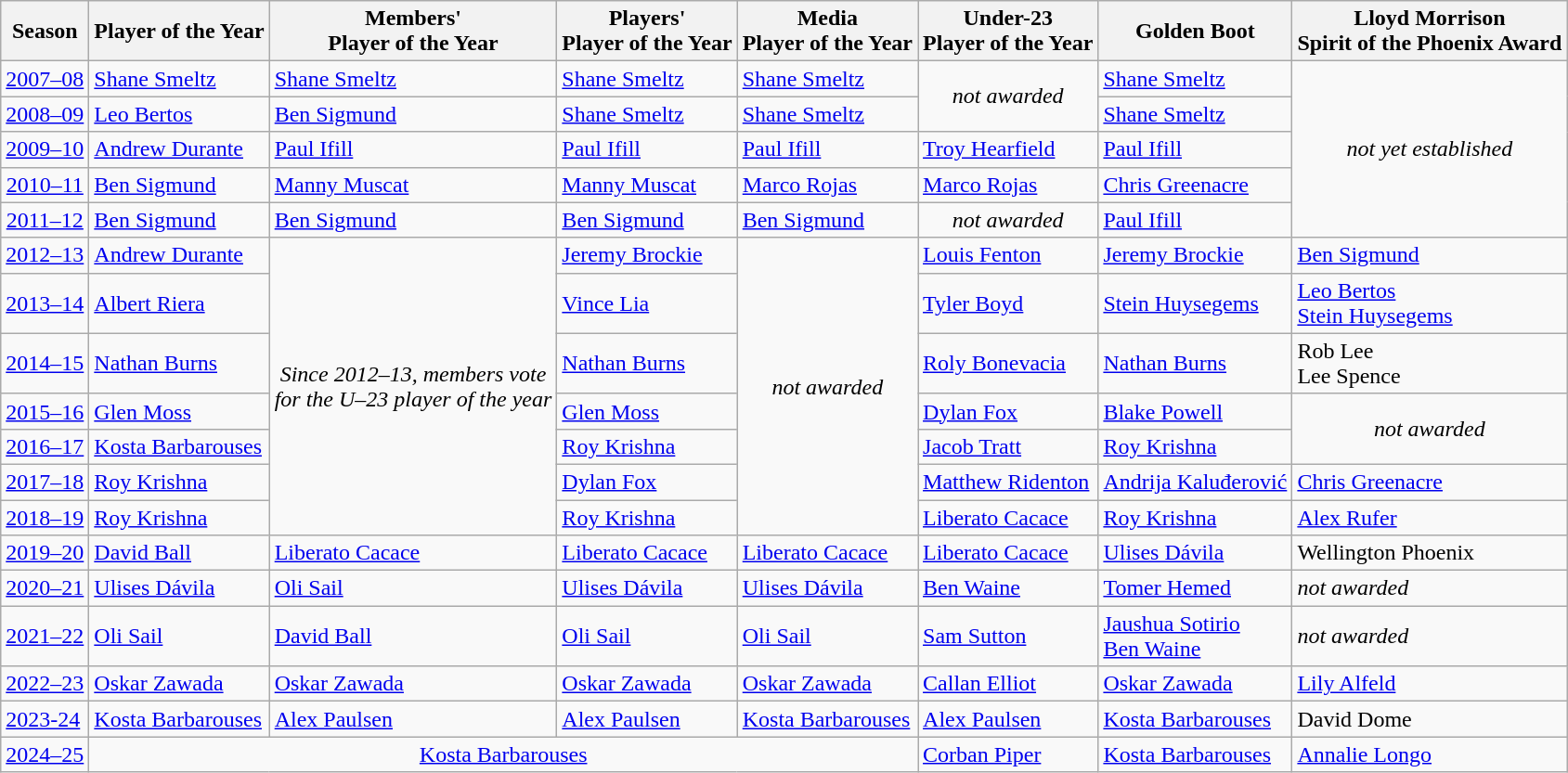<table class="wikitable">
<tr>
<th>Season</th>
<th>Player of the Year</th>
<th>Members'<br> Player of the Year</th>
<th>Players'<br>Player of the Year</th>
<th>Media<br>Player of the Year</th>
<th>Under-23<br>Player of the Year</th>
<th>Golden Boot</th>
<th>Lloyd Morrison<br>Spirit of the Phoenix Award</th>
</tr>
<tr>
<td align=center><a href='#'>2007–08</a></td>
<td> <a href='#'>Shane Smeltz</a></td>
<td> <a href='#'>Shane Smeltz</a></td>
<td> <a href='#'>Shane Smeltz</a></td>
<td> <a href='#'>Shane Smeltz</a></td>
<td rowspan=2 align=center><em>not awarded</em></td>
<td> <a href='#'>Shane Smeltz</a></td>
<td rowspan=5 align=center><em>not yet established</em></td>
</tr>
<tr>
<td align=center><a href='#'>2008–09</a></td>
<td> <a href='#'>Leo Bertos</a></td>
<td> <a href='#'>Ben Sigmund</a></td>
<td> <a href='#'>Shane Smeltz</a></td>
<td> <a href='#'>Shane Smeltz</a></td>
<td> <a href='#'>Shane Smeltz</a></td>
</tr>
<tr>
<td align=center><a href='#'>2009–10</a></td>
<td> <a href='#'>Andrew Durante</a></td>
<td> <a href='#'>Paul Ifill</a></td>
<td> <a href='#'>Paul Ifill</a></td>
<td> <a href='#'>Paul Ifill</a></td>
<td> <a href='#'>Troy Hearfield</a></td>
<td> <a href='#'>Paul Ifill</a></td>
</tr>
<tr>
<td align=center><a href='#'>2010–11</a></td>
<td> <a href='#'>Ben Sigmund</a></td>
<td> <a href='#'>Manny Muscat</a></td>
<td> <a href='#'>Manny Muscat</a></td>
<td> <a href='#'>Marco Rojas</a></td>
<td> <a href='#'>Marco Rojas</a></td>
<td> <a href='#'>Chris Greenacre</a></td>
</tr>
<tr>
<td align=center><a href='#'>2011–12</a></td>
<td> <a href='#'>Ben Sigmund</a></td>
<td> <a href='#'>Ben Sigmund</a></td>
<td> <a href='#'>Ben Sigmund</a></td>
<td> <a href='#'>Ben Sigmund</a></td>
<td align=center><em>not awarded</em></td>
<td> <a href='#'>Paul Ifill</a></td>
</tr>
<tr>
<td align=center><a href='#'>2012–13</a></td>
<td> <a href='#'>Andrew Durante</a></td>
<td rowspan="7" align="center"><em>Since 2012–13, members vote<br>for the U–23 player of the year</em></td>
<td> <a href='#'>Jeremy Brockie</a></td>
<td rowspan="7" align="center"><em>not awarded</em></td>
<td> <a href='#'>Louis Fenton</a></td>
<td> <a href='#'>Jeremy Brockie</a></td>
<td> <a href='#'>Ben Sigmund</a></td>
</tr>
<tr>
<td align=center><a href='#'>2013–14</a></td>
<td> <a href='#'>Albert Riera</a></td>
<td> <a href='#'>Vince Lia</a></td>
<td> <a href='#'>Tyler Boyd</a></td>
<td> <a href='#'>Stein Huysegems</a></td>
<td> <a href='#'>Leo Bertos</a> <br>  <a href='#'>Stein Huysegems</a></td>
</tr>
<tr>
<td align=center><a href='#'>2014–15</a></td>
<td> <a href='#'>Nathan Burns</a></td>
<td> <a href='#'>Nathan Burns</a></td>
<td> <a href='#'>Roly Bonevacia</a></td>
<td> <a href='#'>Nathan Burns</a></td>
<td> Rob Lee <br>  Lee Spence</td>
</tr>
<tr>
<td align=center><a href='#'>2015–16</a></td>
<td> <a href='#'>Glen Moss</a></td>
<td> <a href='#'>Glen Moss</a></td>
<td> <a href='#'>Dylan Fox</a></td>
<td> <a href='#'>Blake Powell</a></td>
<td rowspan=2 align=center><em>not awarded</em></td>
</tr>
<tr>
<td align=center><a href='#'>2016–17</a></td>
<td> <a href='#'>Kosta Barbarouses</a></td>
<td> <a href='#'>Roy Krishna</a></td>
<td> <a href='#'>Jacob Tratt</a></td>
<td> <a href='#'>Roy Krishna</a></td>
</tr>
<tr>
<td align=center><a href='#'>2017–18</a></td>
<td> <a href='#'>Roy Krishna</a></td>
<td> <a href='#'>Dylan Fox</a></td>
<td> <a href='#'>Matthew Ridenton</a></td>
<td> <a href='#'>Andrija Kaluđerović</a></td>
<td> <a href='#'>Chris Greenacre</a></td>
</tr>
<tr>
<td align=center><a href='#'>2018–19</a></td>
<td> <a href='#'>Roy Krishna</a></td>
<td> <a href='#'>Roy Krishna</a></td>
<td> <a href='#'>Liberato Cacace</a></td>
<td> <a href='#'>Roy Krishna</a></td>
<td> <a href='#'>Alex Rufer</a></td>
</tr>
<tr>
<td align=center><a href='#'>2019–20</a></td>
<td> <a href='#'>David Ball</a></td>
<td> <a href='#'>Liberato Cacace</a></td>
<td> <a href='#'>Liberato Cacace</a></td>
<td> <a href='#'>Liberato Cacace</a></td>
<td> <a href='#'>Liberato Cacace</a></td>
<td> <a href='#'>Ulises Dávila</a></td>
<td> Wellington Phoenix</td>
</tr>
<tr>
<td align=center><a href='#'>2020–21</a></td>
<td> <a href='#'>Ulises Dávila</a></td>
<td> <a href='#'>Oli Sail</a></td>
<td> <a href='#'>Ulises Dávila</a></td>
<td> <a href='#'>Ulises Dávila</a></td>
<td> <a href='#'>Ben Waine</a></td>
<td> <a href='#'>Tomer Hemed</a></td>
<td><em>not awarded</em></td>
</tr>
<tr>
<td align=center><a href='#'>2021–22</a></td>
<td> <a href='#'>Oli Sail</a></td>
<td> <a href='#'>David Ball</a></td>
<td> <a href='#'>Oli Sail</a></td>
<td> <a href='#'>Oli Sail</a></td>
<td> <a href='#'>Sam Sutton</a></td>
<td> <a href='#'>Jaushua Sotirio</a><br> <a href='#'>Ben Waine</a></td>
<td><em>not awarded</em></td>
</tr>
<tr>
<td align=center><a href='#'>2022–23</a></td>
<td> <a href='#'>Oskar Zawada</a></td>
<td> <a href='#'>Oskar Zawada</a></td>
<td> <a href='#'>Oskar Zawada</a></td>
<td> <a href='#'>Oskar Zawada</a></td>
<td> <a href='#'>Callan Elliot</a></td>
<td> <a href='#'>Oskar Zawada</a></td>
<td> <a href='#'>Lily Alfeld</a></td>
</tr>
<tr>
<td><a href='#'>2023-24</a></td>
<td> <a href='#'>Kosta Barbarouses</a></td>
<td> <a href='#'>Alex Paulsen</a></td>
<td> <a href='#'>Alex Paulsen</a></td>
<td> <a href='#'>Kosta Barbarouses</a></td>
<td> <a href='#'>Alex Paulsen</a></td>
<td> <a href='#'>Kosta Barbarouses</a></td>
<td> David Dome</td>
</tr>
<tr>
<td><a href='#'>2024–25</a></td>
<td colspan="4" align="center"> <a href='#'>Kosta Barbarouses</a></td>
<td> <a href='#'>Corban Piper</a></td>
<td> <a href='#'>Kosta Barbarouses</a></td>
<td> <a href='#'>Annalie Longo</a></td>
</tr>
</table>
